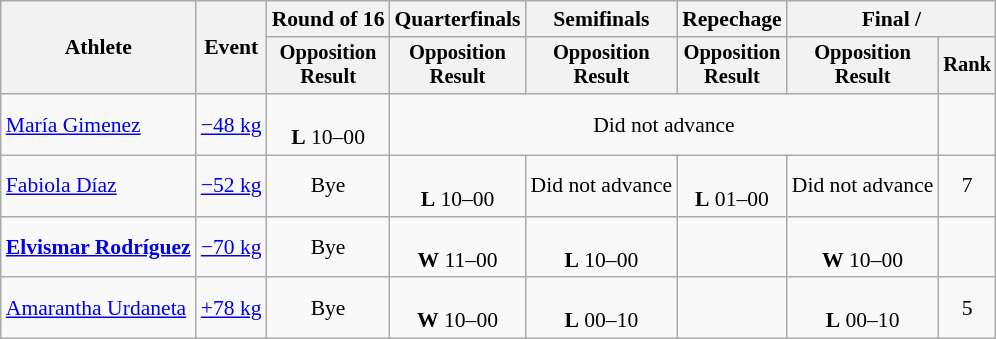<table class="wikitable" style="font-size:90%">
<tr>
<th rowspan=2>Athlete</th>
<th rowspan=2>Event</th>
<th>Round of 16</th>
<th>Quarterfinals</th>
<th>Semifinals</th>
<th>Repechage</th>
<th colspan=2>Final / </th>
</tr>
<tr style="font-size:95%">
<th>Opposition<br>Result</th>
<th>Opposition<br>Result</th>
<th>Opposition<br>Result</th>
<th>Opposition<br>Result</th>
<th>Opposition<br>Result</th>
<th>Rank</th>
</tr>
<tr align=center>
<td align=left><a href='#'>María Gimenez</a></td>
<td align=left><a href='#'>−48 kg</a></td>
<td> <br> <strong>L</strong> 10–00</td>
<td colspan=4>Did not advance</td>
<td></td>
</tr>
<tr align=center>
<td align=left><a href='#'>Fabiola Díaz</a></td>
<td align=left><a href='#'>−52 kg</a></td>
<td>Bye</td>
<td> <br> <strong>L</strong> 10–00</td>
<td>Did not advance</td>
<td> <br> <strong>L</strong> 01–00</td>
<td>Did not advance</td>
<td>7</td>
</tr>
<tr align=center>
<td align=left><strong><a href='#'>Elvismar Rodríguez</a></strong></td>
<td align=left><a href='#'>−70 kg</a></td>
<td>Bye</td>
<td> <br> <strong>W</strong> 11–00</td>
<td> <br> <strong>L</strong> 10–00</td>
<td></td>
<td> <br> <strong>W</strong> 10–00</td>
<td></td>
</tr>
<tr align=center>
<td align=left><a href='#'>Amarantha Urdaneta</a></td>
<td align=left><a href='#'>+78 kg</a></td>
<td>Bye</td>
<td> <br><strong>W</strong> 10–00</td>
<td> <br> <strong>L</strong> 00–10</td>
<td></td>
<td> <br><strong>L</strong> 00–10</td>
<td>5</td>
</tr>
</table>
